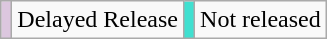<table class="wikitable sortable">
<tr>
<td style="text-align:center; background:#dcc7df;"></td>
<td>Delayed Release</td>
<td style="text-align:center; background:#40e0d0;"></td>
<td>Not released</td>
</tr>
</table>
